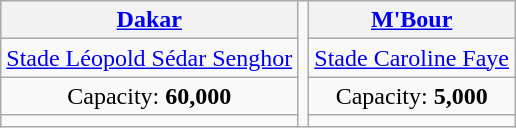<table class="wikitable" style="text-align:center">
<tr>
<th><a href='#'>Dakar</a></th>
<td rowspan="4"></td>
<th><a href='#'>M'Bour</a></th>
</tr>
<tr>
<td><a href='#'>Stade Léopold Sédar Senghor</a></td>
<td><a href='#'>Stade Caroline Faye</a></td>
</tr>
<tr>
<td>Capacity: <strong>60,000</strong></td>
<td>Capacity: <strong>5,000</strong></td>
</tr>
<tr>
<td></td>
<td></td>
</tr>
</table>
